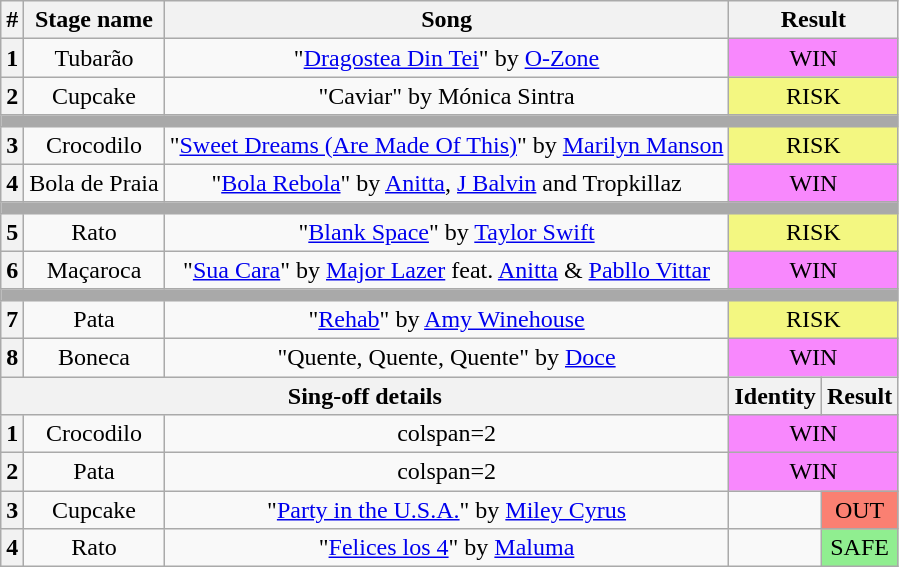<table class="wikitable plainrowheaders" style="text-align: center;">
<tr>
<th>#</th>
<th>Stage name</th>
<th>Song</th>
<th colspan=2>Result</th>
</tr>
<tr>
<th>1</th>
<td>Tubarão</td>
<td>"<a href='#'>Dragostea Din Tei</a>" by <a href='#'>O-Zone</a></td>
<td colspan=2 bgcolor="#F888FD">WIN</td>
</tr>
<tr>
<th>2</th>
<td>Cupcake</td>
<td>"Caviar" by Mónica Sintra</td>
<td colspan=2 bgcolor="#F3F781">RISK</td>
</tr>
<tr>
<td colspan="5" style="background:darkgray"></td>
</tr>
<tr>
<th>3</th>
<td>Crocodilo</td>
<td>"<a href='#'>Sweet Dreams (Are Made Of This)</a>" by <a href='#'>Marilyn Manson</a></td>
<td colspan=2 bgcolor="#F3F781">RISK</td>
</tr>
<tr>
<th>4</th>
<td>Bola de Praia</td>
<td>"<a href='#'>Bola Rebola</a>" by <a href='#'>Anitta</a>, <a href='#'>J Balvin</a> and Tropkillaz</td>
<td colspan=2 bgcolor="#F888FD">WIN</td>
</tr>
<tr>
<td colspan="5" style="background:darkgray"></td>
</tr>
<tr>
<th>5</th>
<td>Rato</td>
<td>"<a href='#'>Blank Space</a>" by <a href='#'>Taylor Swift</a></td>
<td colspan=2 bgcolor="#F3F781">RISK</td>
</tr>
<tr>
<th>6</th>
<td>Maçaroca</td>
<td>"<a href='#'>Sua Cara</a>" by <a href='#'>Major Lazer</a> feat. <a href='#'>Anitta</a> & <a href='#'>Pabllo Vittar</a></td>
<td colspan=2 bgcolor="#F888FD">WIN</td>
</tr>
<tr>
<td colspan="5" style="background:darkgray"></td>
</tr>
<tr>
<th>7</th>
<td>Pata</td>
<td>"<a href='#'>Rehab</a>" by <a href='#'>Amy Winehouse</a></td>
<td colspan=2 bgcolor="#F3F781">RISK</td>
</tr>
<tr>
<th>8</th>
<td>Boneca</td>
<td>"Quente, Quente, Quente" by <a href='#'>Doce</a></td>
<td colspan=2 bgcolor="#F888FD">WIN</td>
</tr>
<tr>
<th colspan="3">Sing-off details</th>
<th>Identity</th>
<th>Result</th>
</tr>
<tr>
<th>1</th>
<td>Crocodilo</td>
<td>colspan=2 </td>
<td colspan=2 bgcolor="#F888FD">WIN</td>
</tr>
<tr>
<th>2</th>
<td>Pata</td>
<td>colspan=2 </td>
<td colspan=2 bgcolor="#F888FD">WIN</td>
</tr>
<tr>
<th>3</th>
<td>Cupcake</td>
<td>"<a href='#'>Party in the U.S.A.</a>" by <a href='#'>Miley Cyrus</a></td>
<td></td>
<td bgcolor="salmon">OUT</td>
</tr>
<tr>
<th>4</th>
<td>Rato</td>
<td>"<a href='#'>Felices los 4</a>" by <a href='#'>Maluma</a></td>
<td></td>
<td bgcolor=lightgreen>SAFE</td>
</tr>
</table>
